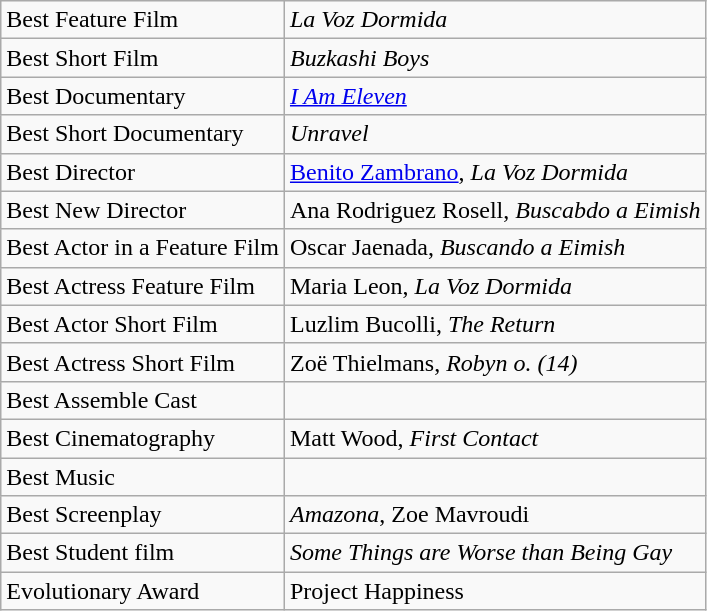<table class="wikitable">
<tr>
<td>Best Feature Film</td>
<td><em>La Voz Dormida</em></td>
</tr>
<tr>
<td>Best Short Film</td>
<td><em>Buzkashi Boys</em></td>
</tr>
<tr>
<td>Best Documentary</td>
<td><em><a href='#'>I Am Eleven</a></em></td>
</tr>
<tr>
<td>Best Short Documentary</td>
<td><em>Unravel</em></td>
</tr>
<tr>
<td>Best Director</td>
<td><a href='#'>Benito Zambrano</a>, <em>La Voz Dormida</em></td>
</tr>
<tr>
<td>Best New Director</td>
<td>Ana Rodriguez Rosell, <em>Buscabdo a Eimish</em></td>
</tr>
<tr>
<td>Best Actor in a Feature Film</td>
<td>Oscar Jaenada, <em>Buscando a Eimish</em></td>
</tr>
<tr>
<td>Best Actress Feature Film</td>
<td>Maria Leon, <em>La Voz Dormida</em></td>
</tr>
<tr>
<td>Best Actor Short Film</td>
<td>Luzlim Bucolli, <em>The Return</em></td>
</tr>
<tr>
<td>Best Actress Short Film</td>
<td>Zoë Thielmans, <em>Robyn o. (14)</em></td>
</tr>
<tr>
<td>Best Assemble Cast</td>
<td><em></em></td>
</tr>
<tr>
<td>Best Cinematography</td>
<td>Matt Wood, <em>First Contact</em></td>
</tr>
<tr>
<td>Best Music</td>
<td><em></em></td>
</tr>
<tr>
<td>Best Screenplay</td>
<td><em>Amazona</em>, Zoe Mavroudi</td>
</tr>
<tr>
<td>Best Student film</td>
<td><em>Some Things are Worse than Being Gay</em></td>
</tr>
<tr>
<td>Evolutionary Award</td>
<td>Project Happiness</td>
</tr>
</table>
